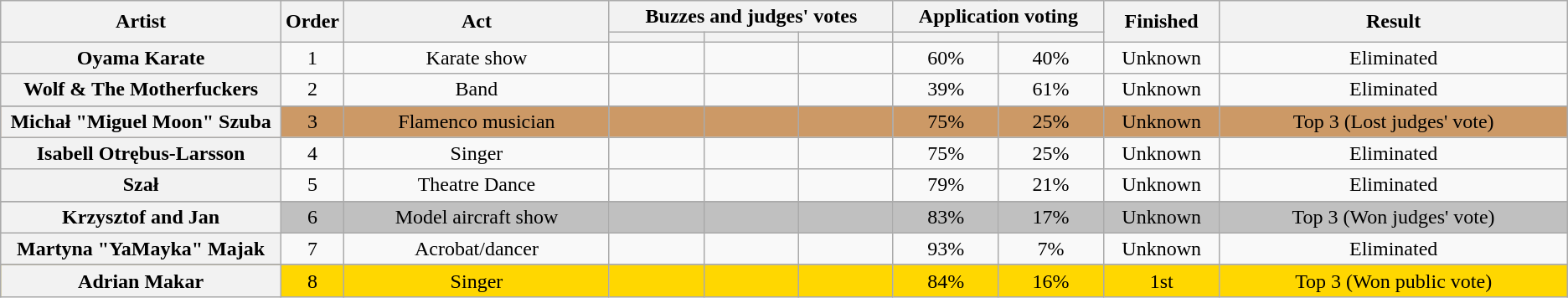<table class="wikitable plainrowheaders sortable" style="text-align:center;">
<tr>
<th scope="col" rowspan="2" class="unsortable" style="width:17em;">Artist</th>
<th scope="col" rowspan="2" style="width:1em;">Order</th>
<th scope="col" rowspan="2" class="unsortable" style="width:16em;">Act</th>
<th scope="col" colspan="3" class="unsortable" style="width:18em;">Buzzes and judges' votes</th>
<th scope="col" colspan="2" class="unsortable" style="width:10em;">Application voting</th>
<th scope="col" rowspan="2" style="width:6em;">Finished</th>
<th scope="col" rowspan="2" style="width:23em;">Result</th>
</tr>
<tr>
<th scope="col" style="width:6em;"></th>
<th scope="col" style="width:6em;"></th>
<th scope="col" style="width:6em;"></th>
<th scope="col" style="width:6em;"></th>
<th scope="col" style="width:6em;"></th>
</tr>
<tr>
<th scope="row">Oyama Karate</th>
<td>1</td>
<td>Karate show</td>
<td></td>
<td></td>
<td></td>
<td>60%</td>
<td>40%</td>
<td>Unknown</td>
<td>Eliminated</td>
</tr>
<tr>
<th scope="row">Wolf & The Motherfuckers</th>
<td>2</td>
<td>Band</td>
<td></td>
<td></td>
<td></td>
<td>39%</td>
<td>61%</td>
<td>Unknown</td>
<td>Eliminated</td>
</tr>
<tr>
</tr>
<tr style="background:#c96;">
<th scope="row">Michał "Miguel Moon" Szuba</th>
<td>3</td>
<td>Flamenco musician</td>
<td></td>
<td></td>
<td></td>
<td>75%</td>
<td>25%</td>
<td>Unknown</td>
<td>Top 3 (Lost judges' vote)</td>
</tr>
<tr>
<th scope="row">Isabell Otrębus-Larsson</th>
<td>4</td>
<td>Singer</td>
<td></td>
<td></td>
<td></td>
<td>75%</td>
<td>25%</td>
<td>Unknown</td>
<td>Eliminated</td>
</tr>
<tr>
<th scope="row">Szał</th>
<td>5</td>
<td>Theatre Dance</td>
<td></td>
<td></td>
<td></td>
<td>79%</td>
<td>21%</td>
<td>Unknown</td>
<td>Eliminated</td>
</tr>
<tr>
</tr>
<tr style="background:silver;">
<th scope="row">Krzysztof and Jan</th>
<td>6</td>
<td>Model aircraft show</td>
<td></td>
<td></td>
<td></td>
<td>83%</td>
<td>17%</td>
<td>Unknown</td>
<td>Top 3 (Won judges' vote)</td>
</tr>
<tr>
<th scope="row">Martyna "YaMayka" Majak</th>
<td>7</td>
<td>Acrobat/dancer</td>
<td></td>
<td></td>
<td></td>
<td>93%</td>
<td>7%</td>
<td>Unknown</td>
<td>Eliminated</td>
</tr>
<tr>
</tr>
<tr style="background:gold;">
<th scope="row">Adrian Makar</th>
<td>8</td>
<td>Singer</td>
<td></td>
<td></td>
<td></td>
<td>84%</td>
<td>16%</td>
<td>1st</td>
<td>Top 3 (Won public vote)</td>
</tr>
</table>
